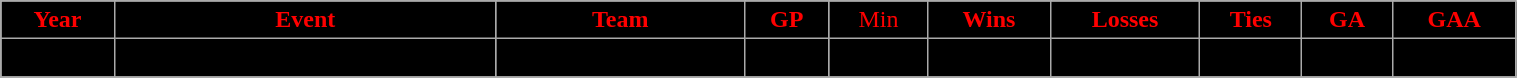<table class="wikitable" width="80%">
<tr align="center"  style="background:black;color:red;">
<td><strong>Year</strong></td>
<td><strong>Event</strong></td>
<td><strong>Team</strong></td>
<td><strong>GP</strong></td>
<td>Min</td>
<td><strong>Wins</strong></td>
<td><strong>Losses</strong></td>
<td><strong>Ties</strong></td>
<td><strong>GA</strong></td>
<td><strong>GAA</strong></td>
</tr>
<tr align="center" bgcolor=" ">
<td>2009</td>
<td>Under 18 Nationals</td>
<td>Ontario Red</td>
<td>2</td>
<td>120</td>
<td>2</td>
<td>0</td>
<td>0</td>
<td>2</td>
<td>1.00</td>
</tr>
<tr align="center" bgcolor="pink">
</tr>
</table>
